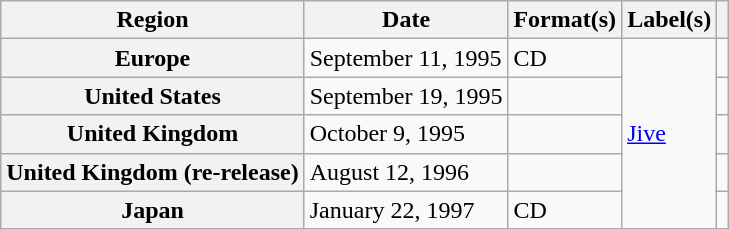<table class="wikitable plainrowheaders">
<tr>
<th scope="col">Region</th>
<th scope="col">Date</th>
<th scope="col">Format(s)</th>
<th scope="col">Label(s)</th>
<th scope="col"></th>
</tr>
<tr>
<th scope="row">Europe</th>
<td>September 11, 1995</td>
<td>CD</td>
<td rowspan="5"><a href='#'>Jive</a></td>
<td></td>
</tr>
<tr>
<th scope="row">United States</th>
<td>September 19, 1995</td>
<td></td>
<td></td>
</tr>
<tr>
<th scope="row">United Kingdom</th>
<td>October 9, 1995</td>
<td></td>
<td></td>
</tr>
<tr>
<th scope="row">United Kingdom (re-release)</th>
<td>August 12, 1996</td>
<td></td>
<td></td>
</tr>
<tr>
<th scope="row">Japan</th>
<td>January 22, 1997</td>
<td>CD</td>
<td></td>
</tr>
</table>
